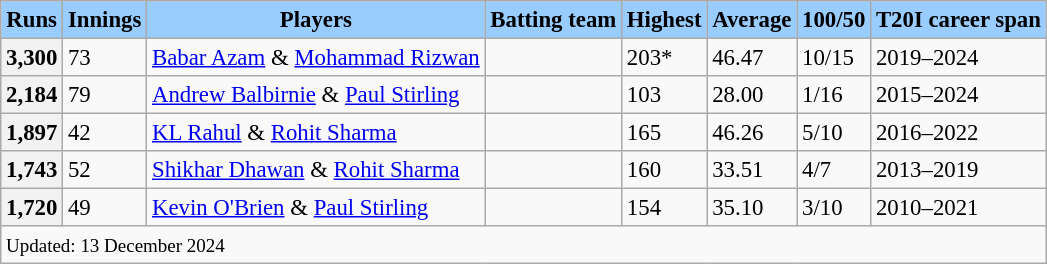<table class="wikitable sortable defaultcenter col3left col4left" style="font-size: 95%">
<tr>
<th scope="col" style="background-color:#9cf;">Runs</th>
<th scope="col" style="background-color:#9cf;">Innings</th>
<th scope="col" style="background-color:#9cf;">Players</th>
<th scope="col" style="background-color:#9cf;">Batting team</th>
<th scope="col" style="background-color:#9cf;">Highest</th>
<th scope="col" style="background-color:#9cf;">Average</th>
<th scope="col" style="background-color:#9cf;">100/50</th>
<th scope="col" style="background-color:#9cf;">T20I career span</th>
</tr>
<tr>
<th scope-"row">3,300</th>
<td>73</td>
<td><a href='#'>Babar Azam</a> & <a href='#'>Mohammad Rizwan</a></td>
<td></td>
<td>203*</td>
<td>46.47</td>
<td>10/15</td>
<td>2019–2024</td>
</tr>
<tr>
<th scope="row">2,184</th>
<td>79</td>
<td><a href='#'>Andrew Balbirnie</a> & <a href='#'>Paul Stirling</a></td>
<td></td>
<td>103</td>
<td>28.00</td>
<td>1/16</td>
<td>2015–2024</td>
</tr>
<tr>
<th scope="row">1,897</th>
<td>42</td>
<td><a href='#'>KL Rahul</a> & <a href='#'>Rohit Sharma</a></td>
<td></td>
<td>165</td>
<td>46.26</td>
<td>5/10</td>
<td>2016–2022</td>
</tr>
<tr>
<th scope="row">1,743</th>
<td>52</td>
<td><a href='#'>Shikhar Dhawan</a> & <a href='#'>Rohit Sharma</a></td>
<td></td>
<td>160</td>
<td>33.51</td>
<td>4/7</td>
<td>2013–2019</td>
</tr>
<tr>
<th scope="row">1,720</th>
<td>49</td>
<td><a href='#'>Kevin O'Brien</a> & <a href='#'>Paul Stirling</a></td>
<td></td>
<td>154</td>
<td>35.10</td>
<td>3/10</td>
<td>2010–2021</td>
</tr>
<tr class="sortbottom">
<td scope="row" colspan=8 style="text-align:left;"><small>Updated: 13 December 2024</small></td>
</tr>
</table>
